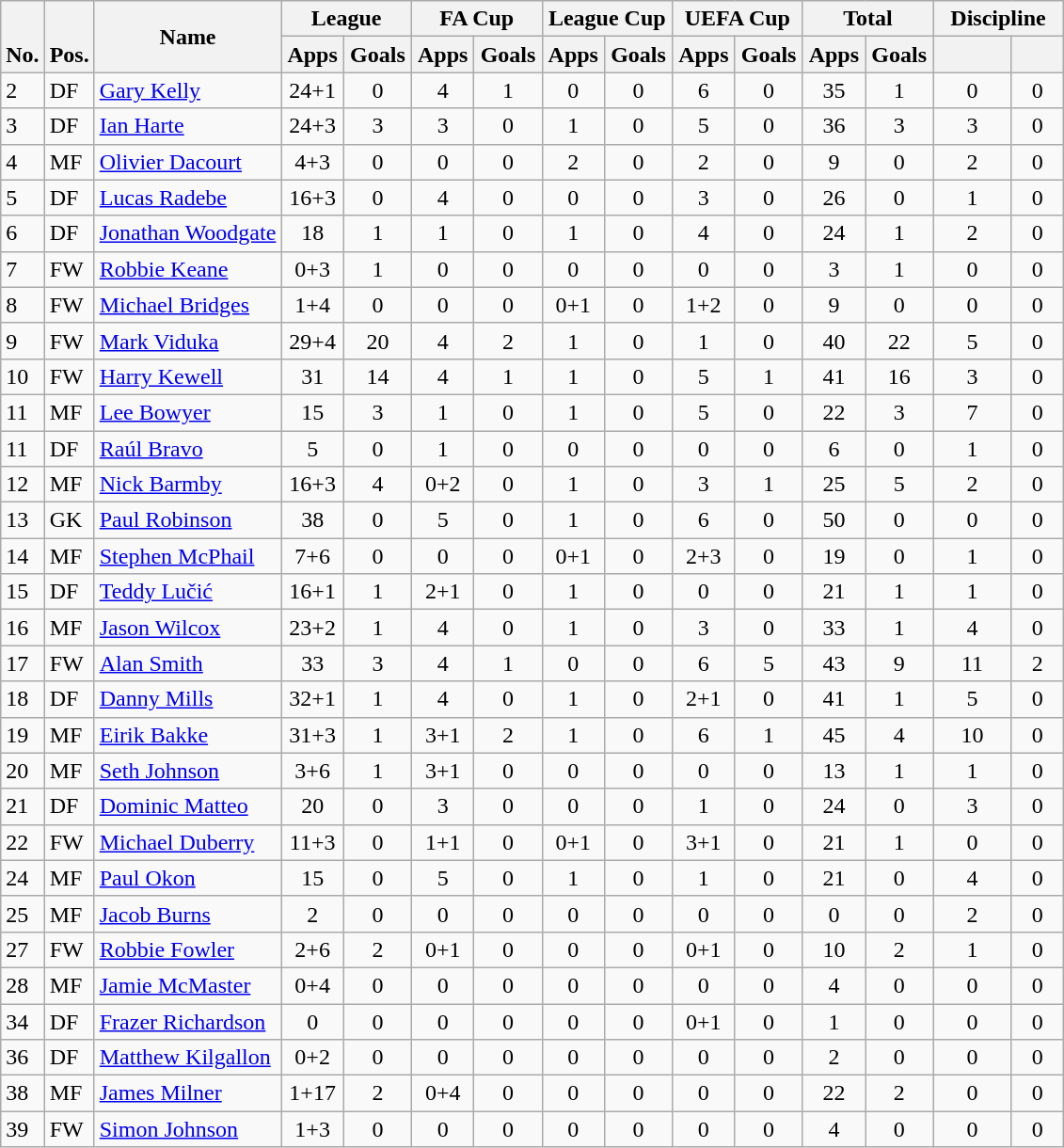<table class="wikitable" style="text-align:center">
<tr>
<th rowspan="2" valign="bottom">No.</th>
<th rowspan="2" valign="bottom">Pos.</th>
<th rowspan="2">Name</th>
<th colspan="2" width="85">League</th>
<th colspan="2" width="85">FA Cup</th>
<th colspan="2" width="85">League Cup</th>
<th colspan="2" width="85">UEFA Cup</th>
<th colspan="2" width="85">Total</th>
<th colspan="2" width="85">Discipline</th>
</tr>
<tr>
<th>Apps</th>
<th>Goals</th>
<th>Apps</th>
<th>Goals</th>
<th>Apps</th>
<th>Goals</th>
<th>Apps</th>
<th>Goals</th>
<th>Apps</th>
<th>Goals</th>
<th></th>
<th></th>
</tr>
<tr>
<td align="left">2</td>
<td align="left">DF</td>
<td align="left"> <a href='#'>Gary Kelly</a></td>
<td>24+1</td>
<td>0</td>
<td>4</td>
<td>1</td>
<td>0</td>
<td>0</td>
<td>6</td>
<td>0</td>
<td>35</td>
<td>1</td>
<td>0</td>
<td>0</td>
</tr>
<tr>
<td align="left">3</td>
<td align="left">DF</td>
<td align="left"> <a href='#'>Ian Harte</a></td>
<td>24+3</td>
<td>3</td>
<td>3</td>
<td>0</td>
<td>1</td>
<td>0</td>
<td>5</td>
<td>0</td>
<td>36</td>
<td>3</td>
<td>3</td>
<td>0</td>
</tr>
<tr>
<td align="left">4</td>
<td align="left">MF</td>
<td align="left"> <a href='#'>Olivier Dacourt</a></td>
<td>4+3</td>
<td>0</td>
<td>0</td>
<td>0</td>
<td>2</td>
<td>0</td>
<td>2</td>
<td>0</td>
<td>9</td>
<td>0</td>
<td>2</td>
<td>0</td>
</tr>
<tr>
<td align="left">5</td>
<td align="left">DF</td>
<td align="left"> <a href='#'>Lucas Radebe</a></td>
<td>16+3</td>
<td>0</td>
<td>4</td>
<td>0</td>
<td>0</td>
<td>0</td>
<td>3</td>
<td>0</td>
<td>26</td>
<td>0</td>
<td>1</td>
<td>0</td>
</tr>
<tr>
<td align="left">6</td>
<td align="left">DF</td>
<td align="left"> <a href='#'>Jonathan Woodgate</a></td>
<td>18</td>
<td>1</td>
<td>1</td>
<td>0</td>
<td>1</td>
<td>0</td>
<td>4</td>
<td>0</td>
<td>24</td>
<td>1</td>
<td>2</td>
<td>0</td>
</tr>
<tr>
<td align="left">7</td>
<td align="left">FW</td>
<td align="left"> <a href='#'>Robbie Keane</a></td>
<td>0+3</td>
<td>1</td>
<td>0</td>
<td>0</td>
<td>0</td>
<td>0</td>
<td>0</td>
<td>0</td>
<td>3</td>
<td>1</td>
<td>0</td>
<td>0</td>
</tr>
<tr>
<td align="left">8</td>
<td align="left">FW</td>
<td align="left"> <a href='#'>Michael Bridges</a></td>
<td>1+4</td>
<td>0</td>
<td>0</td>
<td>0</td>
<td>0+1</td>
<td>0</td>
<td>1+2</td>
<td>0</td>
<td>9</td>
<td>0</td>
<td>0</td>
<td>0</td>
</tr>
<tr>
<td align="left">9</td>
<td align="left">FW</td>
<td align="left"> <a href='#'>Mark Viduka</a></td>
<td>29+4</td>
<td>20</td>
<td>4</td>
<td>2</td>
<td>1</td>
<td>0</td>
<td>1</td>
<td>0</td>
<td>40</td>
<td>22</td>
<td>5</td>
<td>0</td>
</tr>
<tr>
<td align="left">10</td>
<td align="left">FW</td>
<td align="left"> <a href='#'>Harry Kewell</a></td>
<td>31</td>
<td>14</td>
<td>4</td>
<td>1</td>
<td>1</td>
<td>0</td>
<td>5</td>
<td>1</td>
<td>41</td>
<td>16</td>
<td>3</td>
<td>0</td>
</tr>
<tr>
<td align="left">11</td>
<td align="left">MF</td>
<td align="left"> <a href='#'>Lee Bowyer</a></td>
<td>15</td>
<td>3</td>
<td>1</td>
<td>0</td>
<td>1</td>
<td>0</td>
<td>5</td>
<td>0</td>
<td>22</td>
<td>3</td>
<td>7</td>
<td>0</td>
</tr>
<tr>
<td align="left">11</td>
<td align="left">DF</td>
<td align="left"> <a href='#'>Raúl Bravo</a></td>
<td>5</td>
<td>0</td>
<td>1</td>
<td>0</td>
<td>0</td>
<td>0</td>
<td>0</td>
<td>0</td>
<td>6</td>
<td>0</td>
<td>1</td>
<td>0</td>
</tr>
<tr>
<td align="left">12</td>
<td align="left">MF</td>
<td align="left"> <a href='#'>Nick Barmby</a></td>
<td>16+3</td>
<td>4</td>
<td>0+2</td>
<td>0</td>
<td>1</td>
<td>0</td>
<td>3</td>
<td>1</td>
<td>25</td>
<td>5</td>
<td>2</td>
<td>0</td>
</tr>
<tr>
<td align="left">13</td>
<td align="left">GK</td>
<td align="left"> <a href='#'>Paul Robinson</a></td>
<td>38</td>
<td>0</td>
<td>5</td>
<td>0</td>
<td>1</td>
<td>0</td>
<td>6</td>
<td>0</td>
<td>50</td>
<td>0</td>
<td>0</td>
<td>0</td>
</tr>
<tr>
<td align="left">14</td>
<td align="left">MF</td>
<td align="left"> <a href='#'>Stephen McPhail</a></td>
<td>7+6</td>
<td>0</td>
<td>0</td>
<td>0</td>
<td>0+1</td>
<td>0</td>
<td>2+3</td>
<td>0</td>
<td>19</td>
<td>0</td>
<td>1</td>
<td>0</td>
</tr>
<tr>
<td align="left">15</td>
<td align="left">DF</td>
<td align="left"> <a href='#'>Teddy Lučić</a></td>
<td>16+1</td>
<td>1</td>
<td>2+1</td>
<td>0</td>
<td>1</td>
<td>0</td>
<td>0</td>
<td>0</td>
<td>21</td>
<td>1</td>
<td>1</td>
<td>0</td>
</tr>
<tr>
<td align="left">16</td>
<td align="left">MF</td>
<td align="left"> <a href='#'>Jason Wilcox</a></td>
<td>23+2</td>
<td>1</td>
<td>4</td>
<td>0</td>
<td>1</td>
<td>0</td>
<td>3</td>
<td>0</td>
<td>33</td>
<td>1</td>
<td>4</td>
<td>0</td>
</tr>
<tr>
<td align="left">17</td>
<td align="left">FW</td>
<td align="left"> <a href='#'>Alan Smith</a></td>
<td>33</td>
<td>3</td>
<td>4</td>
<td>1</td>
<td>0</td>
<td>0</td>
<td>6</td>
<td>5</td>
<td>43</td>
<td>9</td>
<td>11</td>
<td>2</td>
</tr>
<tr>
<td align="left">18</td>
<td align="left">DF</td>
<td align="left"> <a href='#'>Danny Mills</a></td>
<td>32+1</td>
<td>1</td>
<td>4</td>
<td>0</td>
<td>1</td>
<td>0</td>
<td>2+1</td>
<td>0</td>
<td>41</td>
<td>1</td>
<td>5</td>
<td>0</td>
</tr>
<tr>
<td align="left">19</td>
<td align="left">MF</td>
<td align="left"> <a href='#'>Eirik Bakke</a></td>
<td>31+3</td>
<td>1</td>
<td>3+1</td>
<td>2</td>
<td>1</td>
<td>0</td>
<td>6</td>
<td>1</td>
<td>45</td>
<td>4</td>
<td>10</td>
<td>0</td>
</tr>
<tr>
<td align="left">20</td>
<td align="left">MF</td>
<td align="left"> <a href='#'>Seth Johnson</a></td>
<td>3+6</td>
<td>1</td>
<td>3+1</td>
<td>0</td>
<td>0</td>
<td>0</td>
<td>0</td>
<td>0</td>
<td>13</td>
<td>1</td>
<td>1</td>
<td>0</td>
</tr>
<tr>
<td align="left">21</td>
<td align="left">DF</td>
<td align="left"> <a href='#'>Dominic Matteo</a></td>
<td>20</td>
<td>0</td>
<td>3</td>
<td>0</td>
<td>0</td>
<td>0</td>
<td>1</td>
<td>0</td>
<td>24</td>
<td>0</td>
<td>3</td>
<td>0</td>
</tr>
<tr>
<td align="left">22</td>
<td align="left">FW</td>
<td align="left"> <a href='#'>Michael Duberry</a></td>
<td>11+3</td>
<td>0</td>
<td>1+1</td>
<td>0</td>
<td>0+1</td>
<td>0</td>
<td>3+1</td>
<td>0</td>
<td>21</td>
<td>1</td>
<td>0</td>
<td>0</td>
</tr>
<tr>
<td align="left">24</td>
<td align="left">MF</td>
<td align="left"> <a href='#'>Paul Okon</a></td>
<td>15</td>
<td>0</td>
<td>5</td>
<td>0</td>
<td>1</td>
<td>0</td>
<td>1</td>
<td>0</td>
<td>21</td>
<td>0</td>
<td>4</td>
<td>0</td>
</tr>
<tr>
<td align="left">25</td>
<td align="left">MF</td>
<td align="left"> <a href='#'>Jacob Burns</a></td>
<td>2</td>
<td>0</td>
<td>0</td>
<td>0</td>
<td>0</td>
<td>0</td>
<td>0</td>
<td>0</td>
<td>0</td>
<td>0</td>
<td>2</td>
<td>0</td>
</tr>
<tr>
<td align="left">27</td>
<td align="left">FW</td>
<td align="left"> <a href='#'>Robbie Fowler</a></td>
<td>2+6</td>
<td>2</td>
<td>0+1</td>
<td>0</td>
<td>0</td>
<td>0</td>
<td>0+1</td>
<td>0</td>
<td>10</td>
<td>2</td>
<td>1</td>
<td>0</td>
</tr>
<tr>
<td align="left">28</td>
<td align="left">MF</td>
<td align="left"> <a href='#'>Jamie McMaster</a></td>
<td>0+4</td>
<td>0</td>
<td>0</td>
<td>0</td>
<td>0</td>
<td>0</td>
<td>0</td>
<td>0</td>
<td>4</td>
<td>0</td>
<td>0</td>
<td>0</td>
</tr>
<tr>
<td align="left">34</td>
<td align="left">DF</td>
<td align="left"> <a href='#'>Frazer Richardson</a></td>
<td>0</td>
<td>0</td>
<td>0</td>
<td>0</td>
<td>0</td>
<td>0</td>
<td>0+1</td>
<td>0</td>
<td>1</td>
<td>0</td>
<td>0</td>
<td>0</td>
</tr>
<tr>
<td align="left">36</td>
<td align="left">DF</td>
<td align="left"> <a href='#'>Matthew Kilgallon</a></td>
<td>0+2</td>
<td>0</td>
<td>0</td>
<td>0</td>
<td>0</td>
<td>0</td>
<td>0</td>
<td>0</td>
<td>2</td>
<td>0</td>
<td>0</td>
<td>0</td>
</tr>
<tr>
<td align="left">38</td>
<td align="left">MF</td>
<td align="left"> <a href='#'>James Milner</a></td>
<td>1+17</td>
<td>2</td>
<td>0+4</td>
<td>0</td>
<td>0</td>
<td>0</td>
<td>0</td>
<td>0</td>
<td>22</td>
<td>2</td>
<td>0</td>
<td>0</td>
</tr>
<tr>
<td align="left">39</td>
<td align="left">FW</td>
<td align="left"> <a href='#'>Simon Johnson</a></td>
<td>1+3</td>
<td>0</td>
<td>0</td>
<td>0</td>
<td>0</td>
<td>0</td>
<td>0</td>
<td>0</td>
<td>4</td>
<td>0</td>
<td>0</td>
<td>0</td>
</tr>
</table>
